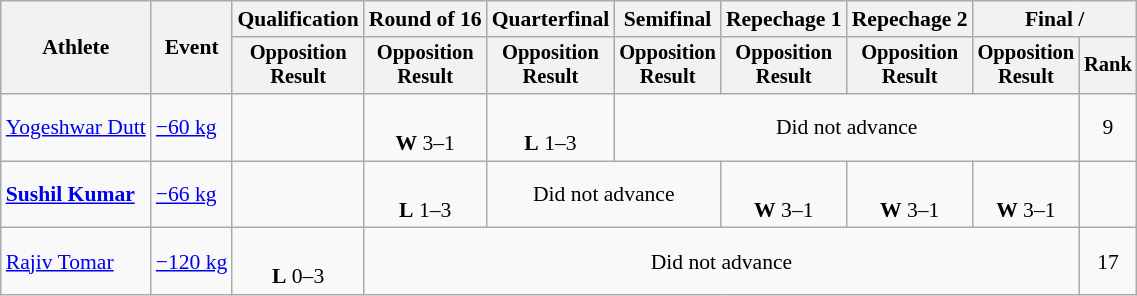<table class="wikitable" style="font-size:90%">
<tr>
<th rowspan="2">Athlete</th>
<th rowspan="2">Event</th>
<th>Qualification</th>
<th>Round of 16</th>
<th>Quarterfinal</th>
<th>Semifinal</th>
<th>Repechage 1</th>
<th>Repechage 2</th>
<th colspan=2>Final / </th>
</tr>
<tr style="font-size: 95%">
<th>Opposition<br>Result</th>
<th>Opposition<br>Result</th>
<th>Opposition<br>Result</th>
<th>Opposition<br>Result</th>
<th>Opposition<br>Result</th>
<th>Opposition<br>Result</th>
<th>Opposition<br>Result</th>
<th>Rank</th>
</tr>
<tr align=center>
<td align=left><a href='#'>Yogeshwar Dutt</a></td>
<td align=left><a href='#'>−60 kg</a></td>
<td></td>
<td><br><strong>W</strong> 3–1 <sup></sup></td>
<td><br><strong>L</strong> 1–3 <sup></sup></td>
<td colspan=4>Did not advance</td>
<td>9</td>
</tr>
<tr align=center>
<td align=left><strong><a href='#'>Sushil Kumar</a></strong></td>
<td align=left><a href='#'>−66 kg</a></td>
<td></td>
<td><br><strong>L</strong> 1–3 <sup></sup></td>
<td colspan=2>Did not advance</td>
<td><br><strong>W</strong> 3–1 <sup></sup></td>
<td><br><strong>W</strong> 3–1 <sup></sup></td>
<td><br><strong>W</strong> 3–1 <sup></sup></td>
<td></td>
</tr>
<tr align=center>
<td align=left><a href='#'>Rajiv Tomar</a></td>
<td align=left><a href='#'>−120 kg</a></td>
<td><br><strong>L</strong> 0–3 <sup></sup></td>
<td colspan=6>Did not advance</td>
<td>17</td>
</tr>
</table>
